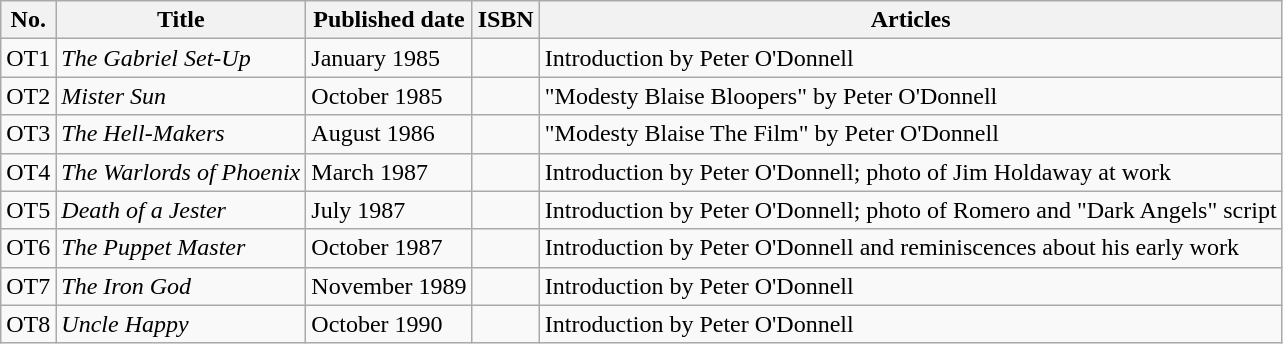<table class="wikitable">
<tr>
<th>No.</th>
<th width=140px>Title</th>
<th>Published date</th>
<th>ISBN</th>
<th>Articles</th>
</tr>
<tr>
<td>OT1</td>
<td><em>The Gabriel Set-Up</em></td>
<td>January 1985</td>
<td></td>
<td>Introduction by Peter O'Donnell</td>
</tr>
<tr>
<td>OT2</td>
<td><em>Mister Sun</em></td>
<td>October 1985</td>
<td></td>
<td>"Modesty Blaise Bloopers" by Peter O'Donnell</td>
</tr>
<tr>
<td>OT3</td>
<td><em>The Hell-Makers</em></td>
<td>August 1986</td>
<td></td>
<td>"Modesty Blaise The Film" by Peter O'Donnell</td>
</tr>
<tr>
<td>OT4</td>
<td><em>The Warlords of Phoenix</em></td>
<td>March 1987</td>
<td></td>
<td>Introduction by Peter O'Donnell; photo of Jim Holdaway at work</td>
</tr>
<tr>
<td>OT5</td>
<td><em>Death of a Jester</em></td>
<td>July 1987</td>
<td></td>
<td>Introduction by Peter O'Donnell; photo of Romero and "Dark Angels" script</td>
</tr>
<tr>
<td>OT6</td>
<td><em>The Puppet Master</em></td>
<td>October 1987</td>
<td></td>
<td>Introduction by Peter O'Donnell and reminiscences about his early work</td>
</tr>
<tr>
<td>OT7</td>
<td><em>The Iron God</em></td>
<td>November 1989</td>
<td></td>
<td>Introduction by Peter O'Donnell</td>
</tr>
<tr>
<td>OT8</td>
<td><em>Uncle Happy</em></td>
<td>October 1990</td>
<td></td>
<td>Introduction by Peter O'Donnell</td>
</tr>
</table>
